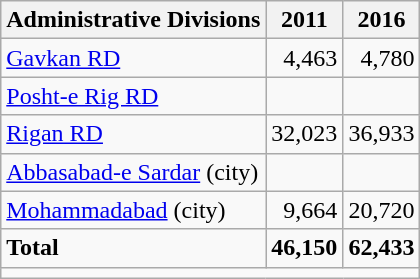<table class="wikitable">
<tr>
<th>Administrative Divisions</th>
<th>2011</th>
<th>2016</th>
</tr>
<tr>
<td><a href='#'>Gavkan RD</a></td>
<td style="text-align: right;">4,463</td>
<td style="text-align: right;">4,780</td>
</tr>
<tr>
<td><a href='#'>Posht-e Rig RD</a></td>
<td style="text-align: right;"></td>
<td style="text-align: right;"></td>
</tr>
<tr>
<td><a href='#'>Rigan RD</a></td>
<td style="text-align: right;">32,023</td>
<td style="text-align: right;">36,933</td>
</tr>
<tr>
<td><a href='#'>Abbasabad-e Sardar</a> (city)</td>
<td style="text-align: right;"></td>
<td style="text-align: right;"></td>
</tr>
<tr>
<td><a href='#'>Mohammadabad</a> (city)</td>
<td style="text-align: right;">9,664</td>
<td style="text-align: right;">20,720</td>
</tr>
<tr>
<td><strong>Total</strong></td>
<td style="text-align: right;"><strong>46,150</strong></td>
<td style="text-align: right;"><strong>62,433</strong></td>
</tr>
<tr>
<td colspan=3></td>
</tr>
</table>
